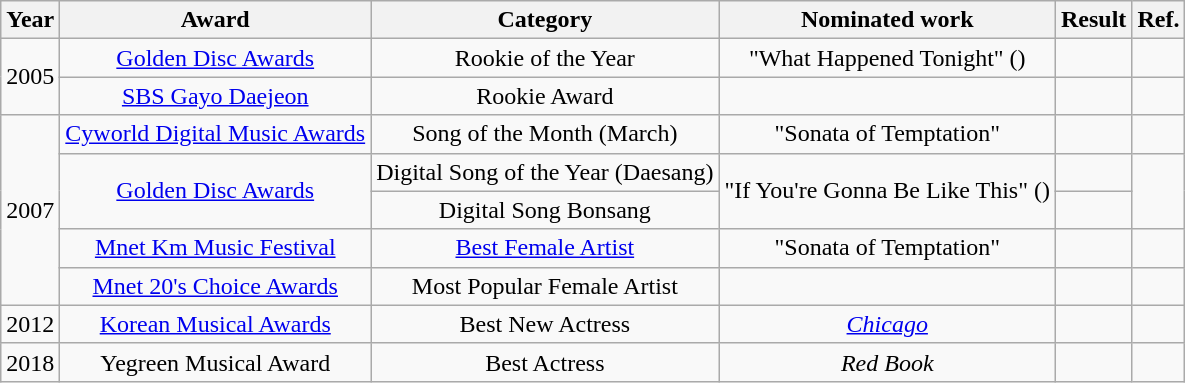<table class="wikitable plainrowheaders" style="text-align:center;">
<tr>
<th>Year</th>
<th>Award</th>
<th>Category</th>
<th>Nominated work</th>
<th>Result</th>
<th>Ref.</th>
</tr>
<tr>
<td rowspan="2">2005</td>
<td><a href='#'>Golden Disc Awards</a></td>
<td>Rookie of the Year</td>
<td>"What Happened Tonight" ()</td>
<td></td>
<td></td>
</tr>
<tr>
<td><a href='#'>SBS Gayo Daejeon</a></td>
<td>Rookie Award</td>
<td></td>
<td></td>
<td></td>
</tr>
<tr>
<td rowspan="5">2007</td>
<td><a href='#'>Cyworld Digital Music Awards</a></td>
<td>Song of the Month (March)</td>
<td>"Sonata of Temptation"</td>
<td></td>
<td></td>
</tr>
<tr>
<td rowspan="2"><a href='#'>Golden Disc Awards</a></td>
<td>Digital Song of the Year (Daesang)</td>
<td rowspan="2">"If You're Gonna Be Like This" ()</td>
<td></td>
<td rowspan="2"></td>
</tr>
<tr>
<td>Digital Song Bonsang</td>
<td></td>
</tr>
<tr>
<td><a href='#'>Mnet Km Music Festival</a></td>
<td><a href='#'>Best Female Artist</a></td>
<td>"Sonata of Temptation"</td>
<td></td>
<td></td>
</tr>
<tr>
<td><a href='#'>Mnet 20's Choice Awards</a></td>
<td>Most Popular Female Artist</td>
<td></td>
<td></td>
<td></td>
</tr>
<tr>
<td>2012</td>
<td><a href='#'>Korean Musical Awards</a></td>
<td>Best New Actress</td>
<td><em><a href='#'>Chicago</a></em></td>
<td></td>
<td></td>
</tr>
<tr>
<td>2018</td>
<td>Yegreen Musical Award</td>
<td>Best Actress</td>
<td><em>Red Book</em></td>
<td></td>
<td></td>
</tr>
</table>
